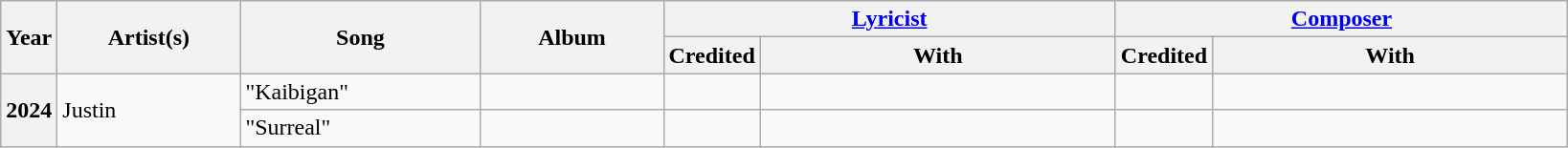<table class="wikitable sortable plainrowheaders">
<tr>
<th rowspan="2">Year</th>
<th rowspan="2" style="width:7.5em;">Artist(s)</th>
<th rowspan="2" style="width:10em;">Song</th>
<th rowspan="2" style="width:7.5em;">Album</th>
<th colspan="2"><a href='#'>Lyricist</a></th>
<th colspan="2"><a href='#'>Composer</a></th>
</tr>
<tr>
<th>Credited</th>
<th style="width:15em;">With</th>
<th>Credited</th>
<th style="width:15em;">With</th>
</tr>
<tr>
<th rowspan="2">2024</th>
<td rowspan="2">Justin</td>
<td>"Kaibigan"</td>
<td></td>
<td></td>
<td></td>
<td></td>
<td></td>
</tr>
<tr>
<td>"Surreal"</td>
<td></td>
<td></td>
<td></td>
<td></td>
<td></td>
</tr>
</table>
